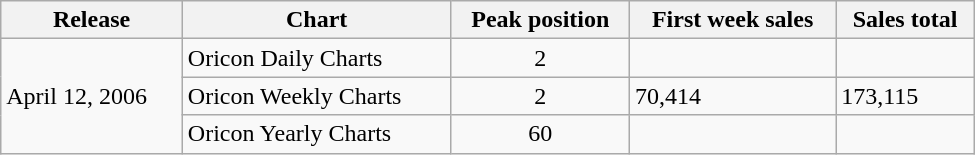<table class="wikitable" width="650px">
<tr>
<th>Release</th>
<th>Chart</th>
<th>Peak position</th>
<th>First week sales</th>
<th>Sales total</th>
</tr>
<tr>
<td rowspan="3">April 12, 2006</td>
<td>Oricon Daily Charts</td>
<td align="center">2</td>
<td></td>
<td></td>
</tr>
<tr>
<td>Oricon Weekly Charts</td>
<td align="center">2</td>
<td>70,414</td>
<td>173,115</td>
</tr>
<tr>
<td>Oricon Yearly Charts</td>
<td align="center">60</td>
<td></td>
<td></td>
</tr>
</table>
